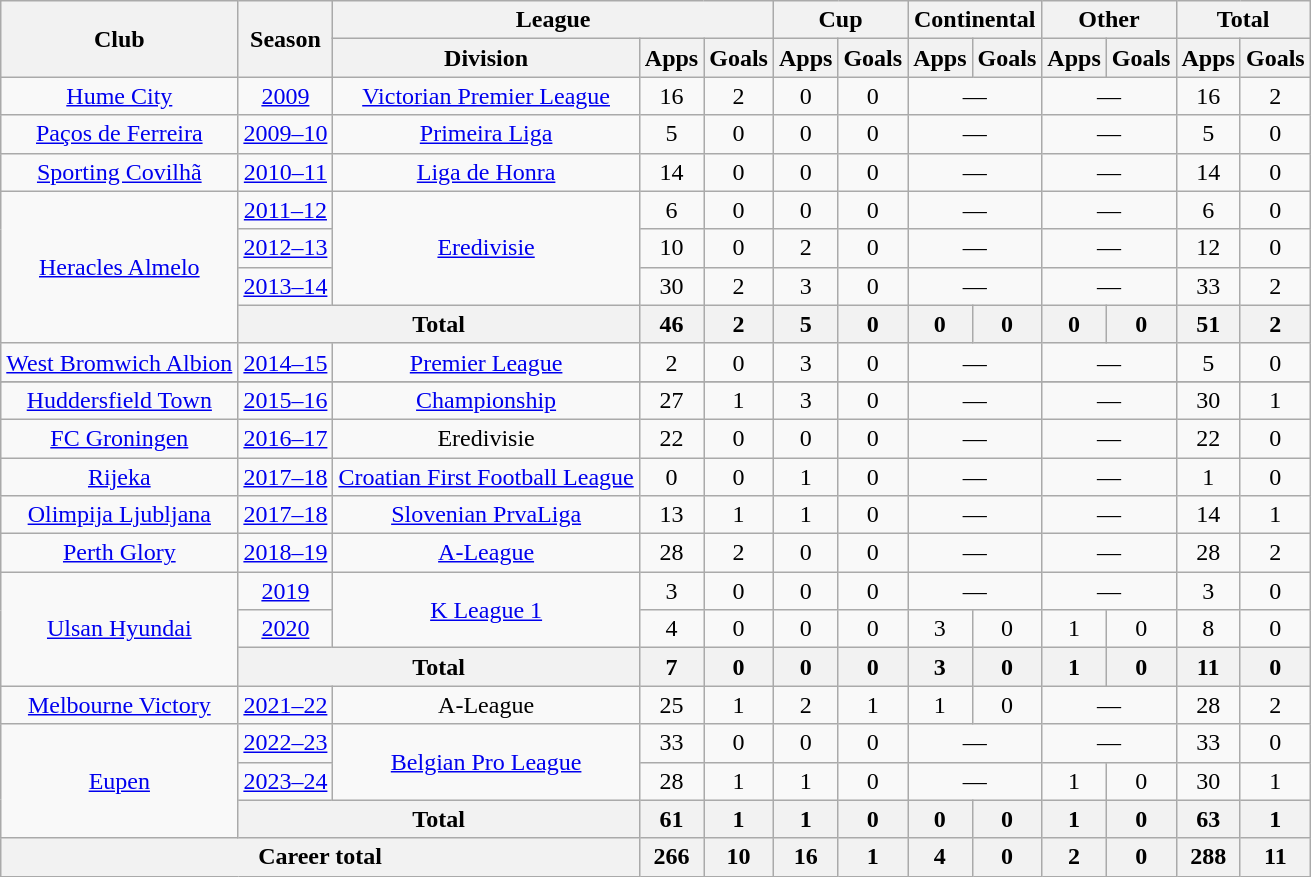<table class="wikitable" style="text-align:center">
<tr>
<th rowspan="2">Club</th>
<th rowspan="2">Season</th>
<th colspan="3">League</th>
<th colspan="2">Cup</th>
<th colspan="2">Continental</th>
<th colspan="2">Other</th>
<th colspan="2">Total</th>
</tr>
<tr>
<th>Division</th>
<th>Apps</th>
<th>Goals</th>
<th>Apps</th>
<th>Goals</th>
<th>Apps</th>
<th>Goals</th>
<th>Apps</th>
<th>Goals</th>
<th>Apps</th>
<th>Goals</th>
</tr>
<tr>
<td><a href='#'>Hume City</a></td>
<td><a href='#'>2009</a></td>
<td><a href='#'>Victorian Premier League</a></td>
<td>16</td>
<td>2</td>
<td>0</td>
<td>0</td>
<td colspan="2">—</td>
<td colspan="2">—</td>
<td>16</td>
<td>2</td>
</tr>
<tr>
<td><a href='#'>Paços de Ferreira</a></td>
<td><a href='#'>2009–10</a></td>
<td><a href='#'>Primeira Liga</a></td>
<td>5</td>
<td>0</td>
<td>0</td>
<td>0</td>
<td colspan="2">—</td>
<td colspan="2">—</td>
<td>5</td>
<td>0</td>
</tr>
<tr>
<td><a href='#'>Sporting Covilhã</a></td>
<td><a href='#'>2010–11</a></td>
<td><a href='#'>Liga de Honra</a></td>
<td>14</td>
<td>0</td>
<td>0</td>
<td>0</td>
<td colspan="2">—</td>
<td colspan="2">—</td>
<td>14</td>
<td>0</td>
</tr>
<tr>
<td rowspan="4"><a href='#'>Heracles Almelo</a></td>
<td><a href='#'>2011–12</a></td>
<td rowspan="3"><a href='#'>Eredivisie</a></td>
<td>6</td>
<td>0</td>
<td>0</td>
<td>0</td>
<td colspan="2">—</td>
<td colspan="2">—</td>
<td>6</td>
<td>0</td>
</tr>
<tr>
<td><a href='#'>2012–13</a></td>
<td>10</td>
<td>0</td>
<td>2</td>
<td>0</td>
<td colspan="2">—</td>
<td colspan="2">—</td>
<td>12</td>
<td>0</td>
</tr>
<tr>
<td><a href='#'>2013–14</a></td>
<td>30</td>
<td>2</td>
<td>3</td>
<td>0</td>
<td colspan="2">—</td>
<td colspan="2">—</td>
<td>33</td>
<td>2</td>
</tr>
<tr>
<th colspan="2">Total</th>
<th>46</th>
<th>2</th>
<th>5</th>
<th>0</th>
<th>0</th>
<th>0</th>
<th>0</th>
<th>0</th>
<th>51</th>
<th>2</th>
</tr>
<tr>
<td><a href='#'>West Bromwich Albion</a></td>
<td><a href='#'>2014–15</a></td>
<td><a href='#'>Premier League</a></td>
<td>2</td>
<td>0</td>
<td>3</td>
<td>0</td>
<td colspan="2">—</td>
<td colspan="2">—</td>
<td>5</td>
<td>0</td>
</tr>
<tr>
</tr>
<tr>
<td><a href='#'>Huddersfield Town</a></td>
<td><a href='#'>2015–16</a></td>
<td><a href='#'>Championship</a></td>
<td>27</td>
<td>1</td>
<td>3</td>
<td>0</td>
<td colspan="2">—</td>
<td colspan="2">—</td>
<td>30</td>
<td>1</td>
</tr>
<tr>
<td><a href='#'>FC Groningen</a></td>
<td><a href='#'>2016–17</a></td>
<td>Eredivisie</td>
<td>22</td>
<td>0</td>
<td>0</td>
<td>0</td>
<td colspan="2">—</td>
<td colspan="2">—</td>
<td>22</td>
<td>0</td>
</tr>
<tr>
<td><a href='#'>Rijeka</a></td>
<td><a href='#'>2017–18</a></td>
<td><a href='#'>Croatian First Football League</a></td>
<td>0</td>
<td>0</td>
<td>1</td>
<td>0</td>
<td colspan="2">—</td>
<td colspan="2">—</td>
<td>1</td>
<td>0</td>
</tr>
<tr>
<td><a href='#'>Olimpija Ljubljana</a></td>
<td><a href='#'>2017–18</a></td>
<td><a href='#'>Slovenian PrvaLiga</a></td>
<td>13</td>
<td>1</td>
<td>1</td>
<td>0</td>
<td colspan="2">—</td>
<td colspan="2">—</td>
<td>14</td>
<td>1</td>
</tr>
<tr>
<td><a href='#'>Perth Glory</a></td>
<td><a href='#'>2018–19</a></td>
<td><a href='#'>A-League</a></td>
<td>28</td>
<td>2</td>
<td>0</td>
<td>0</td>
<td colspan="2">—</td>
<td colspan="2">—</td>
<td>28</td>
<td>2</td>
</tr>
<tr>
<td rowspan="3"><a href='#'>Ulsan Hyundai</a></td>
<td><a href='#'>2019</a></td>
<td rowspan="2"><a href='#'>K League 1</a></td>
<td>3</td>
<td>0</td>
<td>0</td>
<td>0</td>
<td colspan="2">—</td>
<td colspan="2">—</td>
<td>3</td>
<td>0</td>
</tr>
<tr>
<td><a href='#'>2020</a></td>
<td>4</td>
<td>0</td>
<td>0</td>
<td>0</td>
<td>3</td>
<td>0</td>
<td>1</td>
<td>0</td>
<td>8</td>
<td>0</td>
</tr>
<tr>
<th colspan="2">Total</th>
<th>7</th>
<th>0</th>
<th>0</th>
<th>0</th>
<th>3</th>
<th>0</th>
<th>1</th>
<th>0</th>
<th>11</th>
<th>0</th>
</tr>
<tr>
<td><a href='#'>Melbourne Victory</a></td>
<td><a href='#'>2021–22</a></td>
<td>A-League</td>
<td>25</td>
<td>1</td>
<td>2</td>
<td>1</td>
<td>1</td>
<td>0</td>
<td colspan="2">—</td>
<td>28</td>
<td>2</td>
</tr>
<tr>
<td rowspan="3"><a href='#'>Eupen</a></td>
<td><a href='#'>2022–23</a></td>
<td rowspan="2"><a href='#'>Belgian Pro League</a></td>
<td>33</td>
<td>0</td>
<td>0</td>
<td>0</td>
<td colspan="2">—</td>
<td colspan="2">—</td>
<td>33</td>
<td>0</td>
</tr>
<tr>
<td><a href='#'>2023–24</a></td>
<td>28</td>
<td>1</td>
<td>1</td>
<td>0</td>
<td colspan="2">—</td>
<td>1</td>
<td>0</td>
<td>30</td>
<td>1</td>
</tr>
<tr>
<th colspan="2">Total</th>
<th>61</th>
<th>1</th>
<th>1</th>
<th>0</th>
<th>0</th>
<th>0</th>
<th>1</th>
<th>0</th>
<th>63</th>
<th>1</th>
</tr>
<tr>
<th colspan="3">Career total</th>
<th>266</th>
<th>10</th>
<th>16</th>
<th>1</th>
<th>4</th>
<th>0</th>
<th>2</th>
<th>0</th>
<th>288</th>
<th>11</th>
</tr>
</table>
